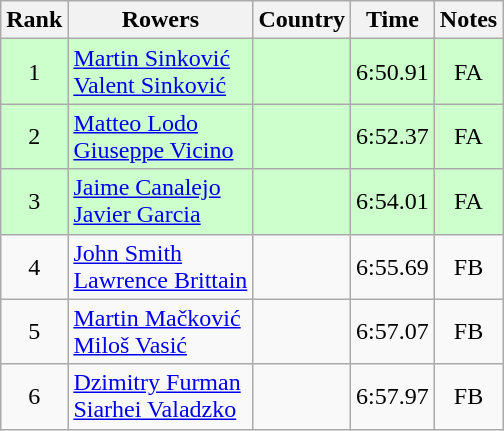<table class="wikitable" style="text-align:center">
<tr>
<th>Rank</th>
<th>Rowers</th>
<th>Country</th>
<th>Time</th>
<th>Notes</th>
</tr>
<tr bgcolor=ccffcc>
<td>1</td>
<td align="left"><a href='#'>Martin Sinković</a><br><a href='#'>Valent Sinković</a></td>
<td align="left"></td>
<td>6:50.91</td>
<td>FA</td>
</tr>
<tr bgcolor=ccffcc>
<td>2</td>
<td align="left"><a href='#'>Matteo Lodo</a><br><a href='#'>Giuseppe Vicino</a></td>
<td align="left"></td>
<td>6:52.37</td>
<td>FA</td>
</tr>
<tr bgcolor=ccffcc>
<td>3</td>
<td align="left"><a href='#'>Jaime Canalejo</a><br><a href='#'>Javier Garcia</a></td>
<td align="left"></td>
<td>6:54.01</td>
<td>FA</td>
</tr>
<tr>
<td>4</td>
<td align="left"><a href='#'>John Smith</a><br><a href='#'>Lawrence Brittain</a></td>
<td align="left"></td>
<td>6:55.69</td>
<td>FB</td>
</tr>
<tr>
<td>5</td>
<td align="left"><a href='#'>Martin Mačković</a><br><a href='#'>Miloš Vasić</a></td>
<td align="left"></td>
<td>6:57.07</td>
<td>FB</td>
</tr>
<tr>
<td>6</td>
<td align="left"><a href='#'>Dzimitry Furman</a><br><a href='#'>Siarhei Valadzko</a></td>
<td align="left"></td>
<td>6:57.97</td>
<td>FB</td>
</tr>
</table>
